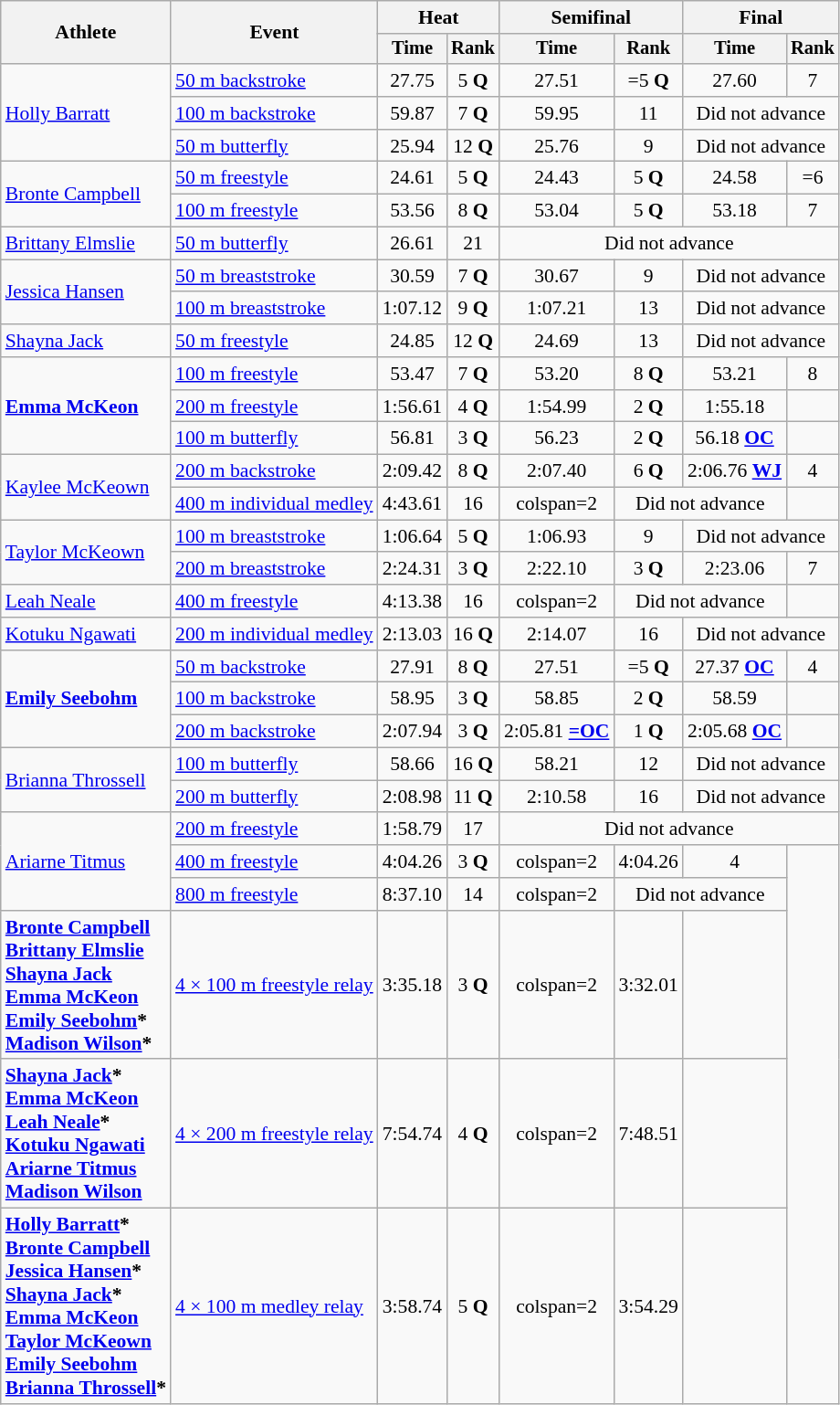<table class=wikitable style="font-size:90%">
<tr>
<th rowspan="2">Athlete</th>
<th rowspan="2">Event</th>
<th colspan="2">Heat</th>
<th colspan="2">Semifinal</th>
<th colspan="2">Final</th>
</tr>
<tr style="font-size:95%">
<th>Time</th>
<th>Rank</th>
<th>Time</th>
<th>Rank</th>
<th>Time</th>
<th>Rank</th>
</tr>
<tr align=center>
<td align=left rowspan=3><a href='#'>Holly Barratt</a></td>
<td align=left><a href='#'>50 m backstroke</a></td>
<td>27.75</td>
<td>5 <strong>Q</strong></td>
<td>27.51</td>
<td>=5 <strong>Q</strong></td>
<td>27.60</td>
<td>7</td>
</tr>
<tr align=center>
<td align=left><a href='#'>100 m backstroke</a></td>
<td>59.87</td>
<td>7 <strong>Q</strong></td>
<td>59.95</td>
<td>11</td>
<td colspan=2>Did not advance</td>
</tr>
<tr align=center>
<td align=left><a href='#'>50 m butterfly</a></td>
<td>25.94</td>
<td>12 <strong>Q</strong></td>
<td>25.76</td>
<td>9</td>
<td colspan=2>Did not advance</td>
</tr>
<tr align=center>
<td align=left rowspan=2><a href='#'>Bronte Campbell</a></td>
<td align=left><a href='#'>50 m freestyle</a></td>
<td>24.61</td>
<td>5 <strong>Q</strong></td>
<td>24.43</td>
<td>5 <strong>Q</strong></td>
<td>24.58</td>
<td>=6</td>
</tr>
<tr align=center>
<td align=left><a href='#'>100 m freestyle</a></td>
<td>53.56</td>
<td>8 <strong>Q</strong></td>
<td>53.04</td>
<td>5 <strong>Q</strong></td>
<td>53.18</td>
<td>7</td>
</tr>
<tr align=center>
<td align=left><a href='#'>Brittany Elmslie</a></td>
<td align=left><a href='#'>50 m butterfly</a></td>
<td>26.61</td>
<td>21</td>
<td colspan=4>Did not advance</td>
</tr>
<tr align=center>
<td align=left rowspan=2><a href='#'>Jessica Hansen</a></td>
<td align=left><a href='#'>50 m breaststroke</a></td>
<td>30.59</td>
<td>7 <strong>Q</strong></td>
<td>30.67</td>
<td>9</td>
<td colspan=2>Did not advance</td>
</tr>
<tr align=center>
<td align=left><a href='#'>100 m breaststroke</a></td>
<td>1:07.12</td>
<td>9 <strong>Q</strong></td>
<td>1:07.21</td>
<td>13</td>
<td colspan=2>Did not advance</td>
</tr>
<tr align=center>
<td align=left><a href='#'>Shayna Jack</a></td>
<td align=left><a href='#'>50 m freestyle</a></td>
<td>24.85</td>
<td>12 <strong>Q</strong></td>
<td>24.69</td>
<td>13</td>
<td colspan=2>Did not advance</td>
</tr>
<tr align=center>
<td align=left rowspan=3><strong><a href='#'>Emma McKeon</a></strong></td>
<td align=left><a href='#'>100 m freestyle</a></td>
<td>53.47</td>
<td>7 <strong>Q</strong></td>
<td>53.20</td>
<td>8 <strong>Q</strong></td>
<td>53.21</td>
<td>8</td>
</tr>
<tr align=center>
<td align=left><a href='#'>200 m freestyle</a></td>
<td>1:56.61</td>
<td>4 <strong>Q</strong></td>
<td>1:54.99</td>
<td>2 <strong>Q</strong></td>
<td>1:55.18</td>
<td></td>
</tr>
<tr align=center>
<td align=left><a href='#'>100 m butterfly</a></td>
<td>56.81</td>
<td>3 <strong>Q</strong></td>
<td>56.23</td>
<td>2 <strong>Q</strong></td>
<td>56.18 <strong><a href='#'>OC</a></strong></td>
<td></td>
</tr>
<tr align=center>
<td align=left rowspan=2><a href='#'>Kaylee McKeown</a></td>
<td align=left><a href='#'>200 m backstroke</a></td>
<td>2:09.42</td>
<td>8 <strong>Q</strong></td>
<td>2:07.40</td>
<td>6 <strong>Q</strong></td>
<td>2:06.76 <strong><a href='#'>WJ</a></strong></td>
<td>4</td>
</tr>
<tr align=center>
<td align=left><a href='#'>400 m individual medley</a></td>
<td>4:43.61</td>
<td>16</td>
<td>colspan=2 </td>
<td colspan=2>Did not advance</td>
</tr>
<tr align=center>
<td align=left rowspan=2><a href='#'>Taylor McKeown</a></td>
<td align=left><a href='#'>100 m breaststroke</a></td>
<td>1:06.64</td>
<td>5 <strong>Q</strong></td>
<td>1:06.93</td>
<td>9</td>
<td colspan=2>Did not advance</td>
</tr>
<tr align=center>
<td align=left><a href='#'>200 m breaststroke</a></td>
<td>2:24.31</td>
<td>3 <strong>Q</strong></td>
<td>2:22.10</td>
<td>3 <strong>Q</strong></td>
<td>2:23.06</td>
<td>7</td>
</tr>
<tr align=center>
<td align=left><a href='#'>Leah Neale</a></td>
<td align=left><a href='#'>400 m freestyle</a></td>
<td>4:13.38</td>
<td>16</td>
<td>colspan=2 </td>
<td colspan=2>Did not advance</td>
</tr>
<tr align=center>
<td align=left><a href='#'>Kotuku Ngawati</a></td>
<td align=left><a href='#'>200 m individual medley</a></td>
<td>2:13.03</td>
<td>16 <strong>Q</strong></td>
<td>2:14.07</td>
<td>16</td>
<td colspan=2>Did not advance</td>
</tr>
<tr align=center>
<td align=left rowspan=3><strong><a href='#'>Emily Seebohm</a></strong></td>
<td align=left><a href='#'>50 m backstroke</a></td>
<td>27.91</td>
<td>8 <strong>Q</strong></td>
<td>27.51</td>
<td>=5 <strong>Q</strong></td>
<td>27.37 <strong><a href='#'>OC</a></strong></td>
<td>4</td>
</tr>
<tr align=center>
<td align=left><a href='#'>100 m backstroke</a></td>
<td>58.95</td>
<td>3 <strong>Q</strong></td>
<td>58.85</td>
<td>2 <strong>Q</strong></td>
<td>58.59</td>
<td></td>
</tr>
<tr align=center>
<td align=left><a href='#'>200 m backstroke</a></td>
<td>2:07.94</td>
<td>3 <strong>Q</strong></td>
<td>2:05.81 <strong><a href='#'>=OC</a></strong></td>
<td>1 <strong>Q</strong></td>
<td>2:05.68 <strong><a href='#'>OC</a></strong></td>
<td></td>
</tr>
<tr align=center>
<td align=left rowspan=2><a href='#'>Brianna Throssell</a></td>
<td align=left><a href='#'>100 m butterfly</a></td>
<td>58.66</td>
<td>16 <strong>Q</strong></td>
<td>58.21</td>
<td>12</td>
<td colspan=2>Did not advance</td>
</tr>
<tr align=center>
<td align=left><a href='#'>200 m butterfly</a></td>
<td>2:08.98</td>
<td>11 <strong>Q</strong></td>
<td>2:10.58</td>
<td>16</td>
<td colspan=2>Did not advance</td>
</tr>
<tr align=center>
<td align=left rowspan=3><a href='#'>Ariarne Titmus</a></td>
<td align=left><a href='#'>200 m freestyle</a></td>
<td>1:58.79</td>
<td>17</td>
<td colspan=4>Did not advance</td>
</tr>
<tr align=center>
<td align=left><a href='#'>400 m freestyle</a></td>
<td>4:04.26</td>
<td>3 <strong>Q</strong></td>
<td>colspan=2 </td>
<td>4:04.26</td>
<td>4</td>
</tr>
<tr align=center>
<td align=left><a href='#'>800 m freestyle</a></td>
<td>8:37.10</td>
<td>14</td>
<td>colspan=2 </td>
<td colspan=2>Did not advance</td>
</tr>
<tr align=center>
<td align=left><strong><a href='#'>Bronte Campbell</a><br><a href='#'>Brittany Elmslie</a><br><a href='#'>Shayna Jack</a><br><a href='#'>Emma McKeon</a><br><a href='#'>Emily Seebohm</a>*<br><a href='#'>Madison Wilson</a>*</strong></td>
<td align=left><a href='#'>4 × 100 m freestyle relay</a></td>
<td>3:35.18</td>
<td>3 <strong>Q</strong></td>
<td>colspan=2 </td>
<td>3:32.01</td>
<td></td>
</tr>
<tr align=center>
<td align=left><strong><a href='#'>Shayna Jack</a>*<br><a href='#'>Emma McKeon</a><br><a href='#'>Leah Neale</a>*<br><a href='#'>Kotuku Ngawati</a><br><a href='#'>Ariarne Titmus</a><br><a href='#'>Madison Wilson</a></strong></td>
<td align=left><a href='#'>4 × 200 m freestyle relay</a></td>
<td>7:54.74</td>
<td>4 <strong>Q</strong></td>
<td>colspan=2 </td>
<td>7:48.51</td>
<td></td>
</tr>
<tr align=center>
<td align=left><strong><a href='#'>Holly Barratt</a>*<br><a href='#'>Bronte Campbell</a><br><a href='#'>Jessica Hansen</a>*<br><a href='#'>Shayna Jack</a>*<br><a href='#'>Emma McKeon</a><br><a href='#'>Taylor McKeown</a><br><a href='#'>Emily Seebohm</a><br><a href='#'>Brianna Throssell</a>*</strong></td>
<td align=left><a href='#'>4 × 100 m medley relay</a></td>
<td>3:58.74</td>
<td>5 <strong>Q</strong></td>
<td>colspan=2 </td>
<td>3:54.29</td>
<td></td>
</tr>
</table>
